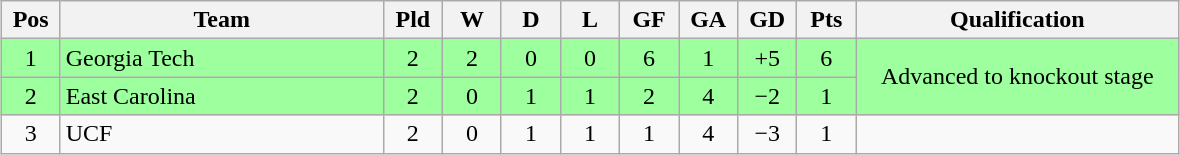<table class="wikitable" style="text-align:center; margin: 1em auto">
<tr>
<th style="width:2em">Pos</th>
<th style="width:13em">Team</th>
<th style="width:2em">Pld</th>
<th style="width:2em">W</th>
<th style="width:2em">D</th>
<th style="width:2em">L</th>
<th style="width:2em">GF</th>
<th style="width:2em">GA</th>
<th style="width:2em">GD</th>
<th style="width:2em">Pts</th>
<th style="width:13em">Qualification</th>
</tr>
<tr bgcolor="#9eff9e">
<td>1</td>
<td style="text-align:left">Georgia Tech</td>
<td>2</td>
<td>2</td>
<td>0</td>
<td>0</td>
<td>6</td>
<td>1</td>
<td>+5</td>
<td>6</td>
<td rowspan="2">Advanced to knockout stage</td>
</tr>
<tr bgcolor="#9eff9e">
<td>2</td>
<td style="text-align:left">East Carolina</td>
<td>2</td>
<td>0</td>
<td>1</td>
<td>1</td>
<td>2</td>
<td>4</td>
<td>−2</td>
<td>1</td>
</tr>
<tr>
<td>3</td>
<td style="text-align:left">UCF</td>
<td>2</td>
<td>0</td>
<td>1</td>
<td>1</td>
<td>1</td>
<td>4</td>
<td>−3</td>
<td>1</td>
<td></td>
</tr>
</table>
